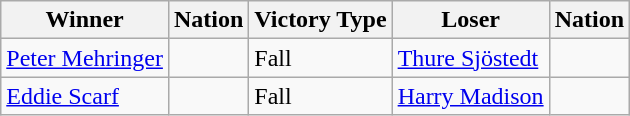<table class="wikitable sortable" style="text-align:left;">
<tr>
<th>Winner</th>
<th>Nation</th>
<th>Victory Type</th>
<th>Loser</th>
<th>Nation</th>
</tr>
<tr>
<td><a href='#'>Peter Mehringer</a></td>
<td></td>
<td>Fall</td>
<td><a href='#'>Thure Sjöstedt</a></td>
<td></td>
</tr>
<tr>
<td><a href='#'>Eddie Scarf</a></td>
<td></td>
<td>Fall</td>
<td><a href='#'>Harry Madison</a></td>
<td></td>
</tr>
</table>
